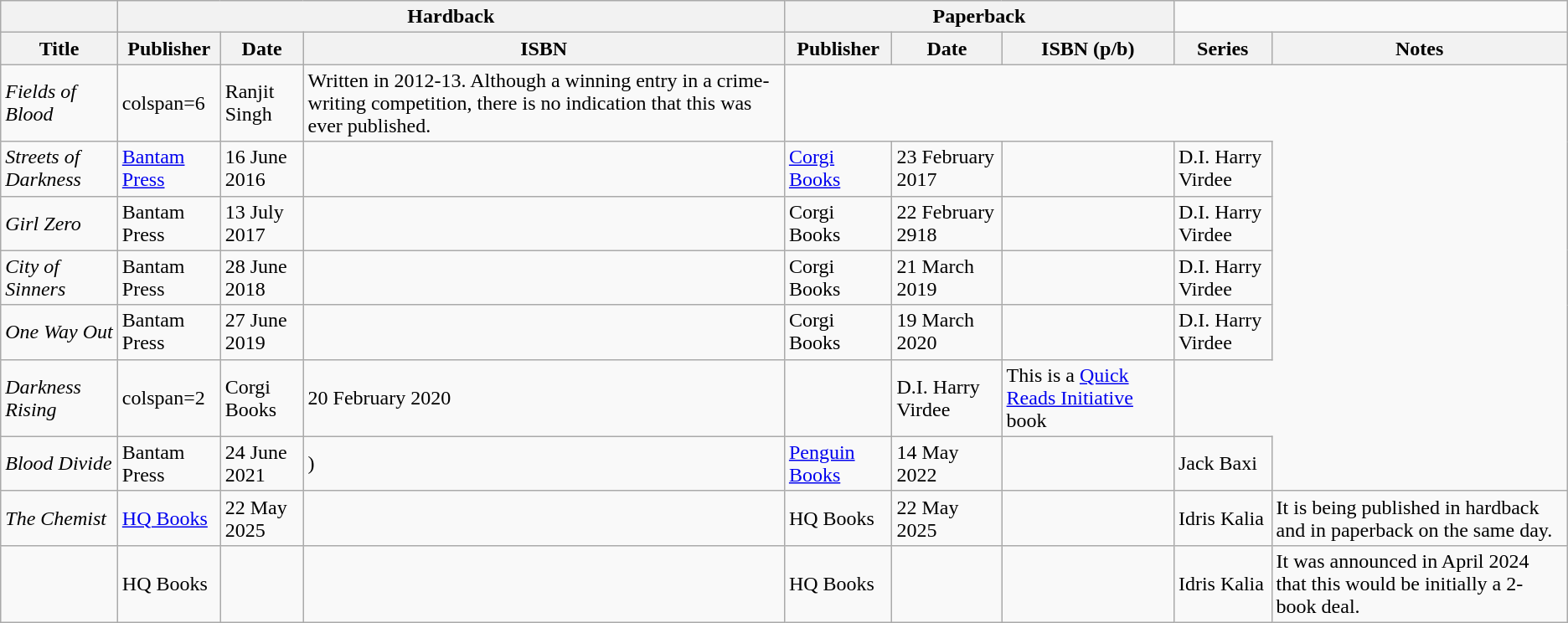<table class=wikitable>
<tr>
<th> </th>
<th colspan=3>Hardback</th>
<th colspan=3>Paperback</th>
</tr>
<tr>
<th>Title</th>
<th>Publisher</th>
<th>Date</th>
<th>ISBN</th>
<th>Publisher</th>
<th>Date</th>
<th>ISBN (p/b)</th>
<th>Series</th>
<th>Notes</th>
</tr>
<tr>
<td><em>Fields of Blood</em></td>
<td>colspan=6 </td>
<td>Ranjit Singh</td>
<td>Written in 2012-13. Although a winning entry in a crime-writing competition, there is no indication that this was ever published.</td>
</tr>
<tr>
<td><em>Streets of Darkness</em></td>
<td><a href='#'>Bantam Press</a></td>
<td>16 June 2016</td>
<td></td>
<td><a href='#'>Corgi Books</a></td>
<td>23 February 2017</td>
<td></td>
<td>D.I. Harry Virdee</td>
</tr>
<tr>
<td><em>Girl Zero</em></td>
<td>Bantam Press</td>
<td>13 July 2017</td>
<td></td>
<td>Corgi Books</td>
<td>22 February 2918</td>
<td></td>
<td>D.I. Harry Virdee</td>
</tr>
<tr>
<td><em>City of Sinners</em></td>
<td>Bantam Press</td>
<td>28 June 2018</td>
<td></td>
<td>Corgi Books</td>
<td>21 March 2019</td>
<td></td>
<td>D.I. Harry Virdee</td>
</tr>
<tr>
<td><em>One Way Out</em></td>
<td>Bantam Press</td>
<td>27 June 2019</td>
<td></td>
<td>Corgi Books</td>
<td>19 March 2020</td>
<td></td>
<td>D.I. Harry Virdee</td>
</tr>
<tr>
<td><em>Darkness Rising</em></td>
<td>colspan=2 </td>
<td>Corgi Books</td>
<td>20 February 2020</td>
<td></td>
<td>D.I. Harry Virdee</td>
<td>This is a <a href='#'>Quick Reads Initiative</a> book</td>
</tr>
<tr>
<td><em>Blood Divide</em></td>
<td>Bantam Press</td>
<td>24 June 2021</td>
<td>)</td>
<td><a href='#'>Penguin Books</a></td>
<td>14 May 2022</td>
<td></td>
<td>Jack Baxi</td>
</tr>
<tr>
<td><em>The Chemist</em></td>
<td><a href='#'>HQ Books</a></td>
<td>22 May 2025</td>
<td></td>
<td>HQ Books</td>
<td>22 May 2025</td>
<td></td>
<td>Idris Kalia</td>
<td>It is being published in hardback and in paperback on the same day.</td>
</tr>
<tr>
<td> </td>
<td>HQ Books</td>
<td> </td>
<td> </td>
<td>HQ Books</td>
<td> </td>
<td> </td>
<td>Idris Kalia</td>
<td>It was announced in April 2024 that this would be initially a 2-book deal.</td>
</tr>
</table>
